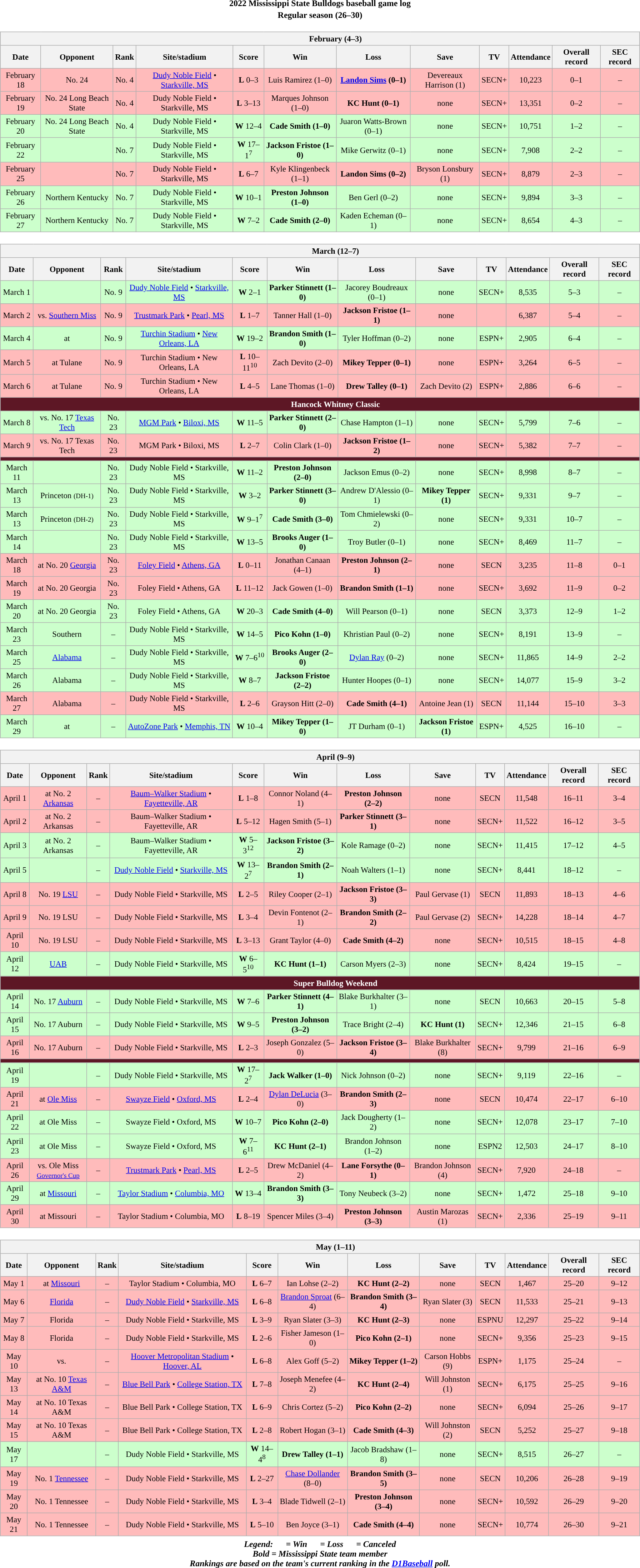<table class="toccolours" width=95% style="clear:both; margin:1.5em auto; text-align:center;">
<tr>
<th colspan=2>2022 Mississippi State Bulldogs baseball game log</th>
</tr>
<tr>
<th colspan=2>Regular season (26–30)</th>
</tr>
<tr valign="top">
<td><br><table class="wikitable collapsible collapsed" style="margin:auto; width:100%; text-align:center; font-size:95%">
<tr>
<th colspan=12 style="padding-left:4em;">February (4–3)</th>
</tr>
<tr>
<th>Date</th>
<th>Opponent</th>
<th>Rank</th>
<th>Site/stadium</th>
<th>Score</th>
<th>Win</th>
<th>Loss</th>
<th>Save</th>
<th>TV</th>
<th>Attendance</th>
<th>Overall record</th>
<th>SEC record</th>
</tr>
<tr align="center" bgcolor="ffbbbb">
<td>February 18</td>
<td>No. 24 </td>
<td>No. 4</td>
<td><a href='#'>Dudy Noble Field</a> • <a href='#'>Starkville, MS</a></td>
<td><strong>L</strong> 0–3</td>
<td>Luis Ramirez (1–0)</td>
<td><strong><a href='#'>Landon Sims</a> (0–1)</strong></td>
<td>Devereaux Harrison (1)</td>
<td>SECN+</td>
<td>10,223</td>
<td>0–1</td>
<td>–</td>
</tr>
<tr align="center" bgcolor="ffbbbb">
<td>February 19</td>
<td>No. 24 Long Beach State</td>
<td>No. 4</td>
<td>Dudy Noble Field • Starkville, MS</td>
<td><strong>L</strong> 3–13</td>
<td>Marques Johnson (1–0)</td>
<td><strong>KC Hunt (0–1)</strong></td>
<td>none</td>
<td>SECN+</td>
<td>13,351</td>
<td>0–2</td>
<td>–</td>
</tr>
<tr align="center" bgcolor="ccffcc">
<td>February 20</td>
<td>No. 24 Long Beach State</td>
<td>No. 4</td>
<td>Dudy Noble Field • Starkville, MS</td>
<td><strong>W</strong> 12–4</td>
<td><strong>Cade Smith (1–0)</strong></td>
<td>Juaron Watts-Brown (0–1)</td>
<td>none</td>
<td>SECN+</td>
<td>10,751</td>
<td>1–2</td>
<td>–</td>
</tr>
<tr align="center" bgcolor="ccffcc">
<td>February 22</td>
<td></td>
<td>No. 7</td>
<td>Dudy Noble Field • Starkville, MS</td>
<td><strong>W</strong> 17–1<sup>7</sup></td>
<td><strong>Jackson Fristoe (1–0)</strong></td>
<td>Mike Gerwitz (0–1)</td>
<td>none</td>
<td>SECN+</td>
<td>7,908</td>
<td>2–2</td>
<td>–</td>
</tr>
<tr align="center" bgcolor="ffbbbb">
<td>February 25</td>
<td></td>
<td>No. 7</td>
<td>Dudy Noble Field • Starkville, MS</td>
<td><strong>L</strong> 6–7</td>
<td>Kyle Klingenbeck (1–1)</td>
<td><strong>Landon Sims (0–2)</strong></td>
<td>Bryson Lonsbury (1)</td>
<td>SECN+</td>
<td>8,879</td>
<td>2–3</td>
<td>–</td>
</tr>
<tr align="center" bgcolor="ccffcc">
<td>February 26</td>
<td>Northern Kentucky</td>
<td>No. 7</td>
<td>Dudy Noble Field • Starkville, MS</td>
<td><strong>W</strong> 10–1</td>
<td><strong>Preston Johnson (1–0)</strong></td>
<td>Ben Gerl (0–2)</td>
<td>none</td>
<td>SECN+</td>
<td>9,894</td>
<td>3–3</td>
<td>–</td>
</tr>
<tr align="center" bgcolor="ccffcc">
<td>February 27</td>
<td>Northern Kentucky</td>
<td>No. 7</td>
<td>Dudy Noble Field • Starkville, MS</td>
<td><strong>W</strong> 7–2</td>
<td><strong>Cade Smith (2–0)</strong></td>
<td>Kaden Echeman (0–1)</td>
<td>none</td>
<td>SECN+</td>
<td>8,654</td>
<td>4–3</td>
<td>–</td>
</tr>
</table>
</td>
</tr>
<tr>
<td><br><table class="wikitable collapsible collapsed" style="margin:auto; width:100%; text-align:center; font-size:95%">
<tr>
<th colspan=12 style="padding-left:4em;">March (12–7)</th>
</tr>
<tr>
<th>Date</th>
<th>Opponent</th>
<th>Rank</th>
<th>Site/stadium</th>
<th>Score</th>
<th>Win</th>
<th>Loss</th>
<th>Save</th>
<th>TV</th>
<th>Attendance</th>
<th>Overall record</th>
<th>SEC record</th>
</tr>
<tr align="center" bgcolor= "ccffcc">
<td>March 1</td>
<td></td>
<td>No. 9</td>
<td><a href='#'>Dudy Noble Field</a> • <a href='#'>Starkville, MS</a></td>
<td><strong>W</strong> 2–1</td>
<td><strong>Parker Stinnett (1–0)</strong></td>
<td>Jacorey Boudreaux (0–1)</td>
<td>none</td>
<td>SECN+</td>
<td>8,535</td>
<td>5–3</td>
<td>–</td>
</tr>
<tr align="center" bgcolor="ffbbbb">
<td>March 2</td>
<td>vs. <a href='#'>Southern Miss</a></td>
<td>No. 9</td>
<td><a href='#'>Trustmark Park</a> • <a href='#'>Pearl, MS</a></td>
<td><strong>L</strong> 1–7</td>
<td>Tanner Hall (1–0)</td>
<td><strong>Jackson Fristoe (1–1)</strong></td>
<td>none</td>
<td></td>
<td>6,387</td>
<td>5–4</td>
<td>–</td>
</tr>
<tr align="center" bgcolor="ccffcc">
<td>March 4</td>
<td>at </td>
<td>No. 9</td>
<td><a href='#'>Turchin Stadium</a> • <a href='#'>New Orleans, LA</a></td>
<td><strong>W</strong> 19–2</td>
<td><strong>Brandon Smith (1–0)</strong></td>
<td>Tyler Hoffman (0–2)</td>
<td>none</td>
<td>ESPN+</td>
<td>2,905</td>
<td>6–4</td>
<td>–</td>
</tr>
<tr align="center" bgcolor="ffbbbb">
<td>March 5</td>
<td>at Tulane</td>
<td>No. 9</td>
<td>Turchin Stadium • New Orleans, LA</td>
<td><strong>L</strong> 10–11<sup>10</sup></td>
<td>Zach Devito (2–0)</td>
<td><strong>Mikey Tepper (0–1)</strong></td>
<td>none</td>
<td>ESPN+</td>
<td>3,264</td>
<td>6–5</td>
<td>–</td>
</tr>
<tr align="center" bgcolor="ffbbbb">
<td>March 6</td>
<td>at Tulane</td>
<td>No. 9</td>
<td>Turchin Stadium • New Orleans, LA</td>
<td><strong>L</strong> 4–5</td>
<td>Lane Thomas (1–0)</td>
<td><strong>Drew Talley (0–1)</strong></td>
<td>Zach Devito (2)</td>
<td>ESPN+</td>
<td>2,886</td>
<td>6–6</td>
<td>–</td>
</tr>
<tr>
<th colspan=12 style="padding-left:4em;background:#5D1725; color:#FFFFFF">Hancock Whitney Classic</th>
</tr>
<tr align="center" bgcolor="ccffcc">
<td>March 8</td>
<td>vs. No. 17 <a href='#'>Texas Tech</a></td>
<td>No. 23</td>
<td><a href='#'>MGM Park</a> • <a href='#'>Biloxi, MS</a></td>
<td><strong>W</strong> 11–5</td>
<td><strong>Parker Stinnett (2–0)</strong></td>
<td>Chase Hampton (1–1)</td>
<td>none</td>
<td>SECN+</td>
<td>5,799</td>
<td>7–6</td>
<td>–</td>
</tr>
<tr align="center" bgcolor="ffbbbb">
<td>March 9</td>
<td>vs. No. 17 Texas Tech</td>
<td>No. 23</td>
<td>MGM Park • Biloxi, MS</td>
<td><strong>L</strong> 2–7</td>
<td>Colin Clark (1–0)</td>
<td><strong>Jackson Fristoe (1–2)</strong></td>
<td>none</td>
<td>SECN+</td>
<td>5,382</td>
<td>7–7</td>
<td>–</td>
</tr>
<tr>
<th colspan=12 style="padding-left:4em;background:#5D1725; color:#FFFFFF"></th>
</tr>
<tr align="center" bgcolor="ccffcc">
<td>March 11</td>
<td></td>
<td>No. 23</td>
<td>Dudy Noble Field • Starkville, MS</td>
<td><strong>W</strong> 11–2</td>
<td><strong>Preston Johnson (2–0)</strong></td>
<td>Jackson Emus (0–2)</td>
<td>none</td>
<td>SECN+</td>
<td>8,998</td>
<td>8–7</td>
<td>–</td>
</tr>
<tr align="center" bgcolor="ccffcc">
<td>March 13</td>
<td>Princeton <small>(DH-1)</small></td>
<td>No. 23</td>
<td>Dudy Noble Field • Starkville, MS</td>
<td><strong>W</strong> 3–2</td>
<td><strong>Parker Stinnett (3–0)</strong></td>
<td>Andrew D'Alessio (0–1)</td>
<td><strong>Mikey Tepper (1)</strong></td>
<td>SECN+</td>
<td>9,331</td>
<td>9–7</td>
<td>–</td>
</tr>
<tr align="center" bgcolor="ccffcc">
<td>March 13</td>
<td>Princeton <small>(DH-2)</small></td>
<td>No. 23</td>
<td>Dudy Noble Field • Starkville, MS</td>
<td><strong>W</strong> 9–1<sup>7</sup></td>
<td><strong>Cade Smith (3–0)</strong></td>
<td>Tom Chmielewski (0–2)</td>
<td>none</td>
<td>SECN+</td>
<td>9,331</td>
<td>10–7</td>
<td>–</td>
</tr>
<tr align="center" bgcolor="ccffcc">
<td>March 14</td>
<td></td>
<td>No. 23</td>
<td>Dudy Noble Field • Starkville, MS</td>
<td><strong>W</strong> 13–5</td>
<td><strong>Brooks Auger (1–0)</strong></td>
<td>Troy Butler (0–1)</td>
<td>none</td>
<td>SECN+</td>
<td>8,469</td>
<td>11–7</td>
<td>–</td>
</tr>
<tr align="center" bgcolor="ffbbbb">
<td>March 18</td>
<td>at No. 20 <a href='#'>Georgia</a></td>
<td>No. 23</td>
<td><a href='#'>Foley Field</a> • <a href='#'>Athens, GA</a></td>
<td><strong>L</strong> 0–11</td>
<td>Jonathan Canaan (4–1)</td>
<td><strong>Preston Johnson (2–1)</strong></td>
<td>none</td>
<td>SECN</td>
<td>3,235</td>
<td>11–8</td>
<td>0–1</td>
</tr>
<tr align="center" bgcolor="ffbbbb">
<td>March 19</td>
<td>at No. 20 Georgia</td>
<td>No. 23</td>
<td>Foley Field • Athens, GA</td>
<td><strong>L</strong> 11–12</td>
<td>Jack Gowen (1–0)</td>
<td><strong>Brandon Smith (1–1)</strong></td>
<td>none</td>
<td>SECN+</td>
<td>3,692</td>
<td>11–9</td>
<td>0–2</td>
</tr>
<tr align="center" bgcolor="ccffcc">
<td>March 20</td>
<td>at No. 20 Georgia</td>
<td>No. 23</td>
<td>Foley Field • Athens, GA</td>
<td><strong>W</strong> 20–3</td>
<td><strong>Cade Smith (4–0)</strong></td>
<td>Will Pearson (0–1)</td>
<td>none</td>
<td>SECN</td>
<td>3,373</td>
<td>12–9</td>
<td>1–2</td>
</tr>
<tr align="center" bgcolor="ccffcc">
<td>March 23</td>
<td>Southern</td>
<td>–</td>
<td>Dudy Noble Field • Starkville, MS</td>
<td><strong>W</strong> 14–5</td>
<td><strong>Pico Kohn (1–0)</strong></td>
<td>Khristian Paul (0–2)</td>
<td>none</td>
<td>SECN+</td>
<td>8,191</td>
<td>13–9</td>
<td>–</td>
</tr>
<tr align="center" bgcolor="ccffcc">
<td>March 25</td>
<td><a href='#'>Alabama</a></td>
<td>–</td>
<td>Dudy Noble Field • Starkville, MS</td>
<td><strong>W</strong> 7–6<sup>10</sup></td>
<td><strong>Brooks Auger (2–0)</strong></td>
<td><a href='#'>Dylan Ray</a> (0–2)</td>
<td>none</td>
<td>SECN+</td>
<td>11,865</td>
<td>14–9</td>
<td>2–2</td>
</tr>
<tr align="center" bgcolor="ccffcc">
<td>March 26</td>
<td>Alabama</td>
<td>–</td>
<td>Dudy Noble Field • Starkville, MS</td>
<td><strong>W</strong> 8–7</td>
<td><strong>Jackson Fristoe (2–2)</strong></td>
<td>Hunter Hoopes (0–1)</td>
<td>none</td>
<td>SECN+</td>
<td>14,077</td>
<td>15–9</td>
<td>3–2</td>
</tr>
<tr align="center" bgcolor="ffbbbb">
<td>March 27</td>
<td>Alabama</td>
<td>–</td>
<td>Dudy Noble Field • Starkville, MS</td>
<td><strong>L</strong> 2–6</td>
<td>Grayson Hitt (2–0)</td>
<td><strong>Cade Smith (4–1)</strong></td>
<td>Antoine Jean (1)</td>
<td>SECN</td>
<td>11,144</td>
<td>15–10</td>
<td>3–3</td>
</tr>
<tr align="center" bgcolor="ccffcc">
<td>March 29</td>
<td>at </td>
<td>–</td>
<td><a href='#'>AutoZone Park</a> • <a href='#'>Memphis, TN</a></td>
<td><strong>W</strong> 10–4</td>
<td><strong>Mikey Tepper (1–0)</strong></td>
<td>JT Durham (0–1)</td>
<td><strong>Jackson Fristoe (1)</strong></td>
<td>ESPN+</td>
<td>4,525</td>
<td>16–10</td>
<td>–</td>
</tr>
</table>
</td>
</tr>
<tr>
<td><br><table class="wikitable collapsible collapsed" style="margin:auto; width:100%; text-align:center; font-size:95%">
<tr>
<th colspan=12 style="padding-left:4em;">April (9–9)</th>
</tr>
<tr>
<th>Date</th>
<th>Opponent</th>
<th>Rank</th>
<th>Site/stadium</th>
<th>Score</th>
<th>Win</th>
<th>Loss</th>
<th>Save</th>
<th>TV</th>
<th>Attendance</th>
<th>Overall record</th>
<th>SEC record</th>
</tr>
<tr align="center" bgcolor="ffbbbb">
<td>April 1</td>
<td>at No. 2 <a href='#'>Arkansas</a></td>
<td>–</td>
<td><a href='#'>Baum–Walker Stadium</a> • <a href='#'>Fayetteville, AR</a></td>
<td><strong>L</strong> 1–8</td>
<td>Connor Noland (4–1)</td>
<td><strong>Preston Johnson (2–2)</strong></td>
<td>none</td>
<td>SECN</td>
<td>11,548</td>
<td>16–11</td>
<td>3–4</td>
</tr>
<tr align="center" bgcolor="ffbbbb">
<td>April 2</td>
<td>at No. 2 Arkansas</td>
<td>–</td>
<td>Baum–Walker Stadium • Fayetteville, AR</td>
<td><strong>L</strong> 5–12</td>
<td>Hagen Smith (5–1)</td>
<td><strong>Parker Stinnett (3–1)</strong></td>
<td>none</td>
<td>SECN+</td>
<td>11,522</td>
<td>16–12</td>
<td>3–5</td>
</tr>
<tr align="center" bgcolor="ccffcc">
<td>April 3</td>
<td>at No. 2 Arkansas</td>
<td>–</td>
<td>Baum–Walker Stadium • Fayetteville, AR</td>
<td><strong>W</strong> 5–3<sup>12</sup></td>
<td><strong>Jackson Fristoe (3–2)</strong></td>
<td>Kole Ramage (0–2)</td>
<td>none</td>
<td>SECN+</td>
<td>11,415</td>
<td>17–12</td>
<td>4–5</td>
</tr>
<tr align="center" bgcolor="ccffcc">
<td>April 5</td>
<td></td>
<td>–</td>
<td><a href='#'>Dudy Noble Field</a> • <a href='#'>Starkville, MS</a></td>
<td><strong>W</strong> 13–2<sup>7</sup></td>
<td><strong>Brandon Smith (2–1)</strong></td>
<td>Noah Walters (1–1)</td>
<td>none</td>
<td>SECN+</td>
<td>8,441</td>
<td>18–12</td>
<td>–</td>
</tr>
<tr align="center" bgcolor="ffbbbb">
<td>April 8</td>
<td>No. 19 <a href='#'>LSU</a></td>
<td>–</td>
<td>Dudy Noble Field • Starkville, MS</td>
<td><strong>L</strong> 2–5</td>
<td>Riley Cooper (2–1)</td>
<td><strong>Jackson Fristoe (3–3)</strong></td>
<td>Paul Gervase (1)</td>
<td>SECN</td>
<td>11,893</td>
<td>18–13</td>
<td>4–6</td>
</tr>
<tr align="center" bgcolor="ffbbbb">
<td>April 9</td>
<td>No. 19 LSU</td>
<td>–</td>
<td>Dudy Noble Field • Starkville, MS</td>
<td><strong>L</strong> 3–4</td>
<td>Devin Fontenot (2–1)</td>
<td><strong>Brandon Smith (2–2)</strong></td>
<td>Paul Gervase (2)</td>
<td>SECN+</td>
<td>14,228</td>
<td>18–14</td>
<td>4–7</td>
</tr>
<tr align="center" bgcolor="ffbbbb">
<td>April 10</td>
<td>No. 19 LSU</td>
<td>–</td>
<td>Dudy Noble Field • Starkville, MS</td>
<td><strong>L</strong> 3–13</td>
<td>Grant Taylor (4–0)</td>
<td><strong>Cade Smith (4–2)</strong></td>
<td>none</td>
<td>SECN+</td>
<td>10,515</td>
<td>18–15</td>
<td>4–8</td>
</tr>
<tr align="center" bgcolor="ccffcc">
<td>April 12</td>
<td><a href='#'>UAB</a></td>
<td>–</td>
<td>Dudy Noble Field • Starkville, MS</td>
<td><strong>W</strong> 6–5<sup>10</sup></td>
<td><strong>KC Hunt (1–1)</strong></td>
<td>Carson Myers (2–3)</td>
<td>none</td>
<td>SECN+</td>
<td>8,424</td>
<td>19–15</td>
<td>–</td>
</tr>
<tr>
<th colspan=12 style="padding-left:4em;background:#5D1725; color:#FFFFFF">Super Bulldog Weekend</th>
</tr>
<tr align="center" bgcolor="ccffcc">
<td>April 14</td>
<td>No. 17 <a href='#'>Auburn</a></td>
<td>–</td>
<td>Dudy Noble Field • Starkville, MS</td>
<td><strong>W</strong> 7–6</td>
<td><strong>Parker Stinnett (4–1)</strong></td>
<td>Blake Burkhalter (3–1)</td>
<td>none</td>
<td>SECN</td>
<td>10,663</td>
<td>20–15</td>
<td>5–8</td>
</tr>
<tr align="center" bgcolor="ccffcc">
<td>April 15</td>
<td>No. 17 Auburn</td>
<td>–</td>
<td>Dudy Noble Field • Starkville, MS</td>
<td><strong>W</strong> 9–5</td>
<td><strong>Preston Johnson (3–2)</strong></td>
<td>Trace Bright (2–4)</td>
<td><strong>KC Hunt (1)</strong></td>
<td>SECN+</td>
<td>12,346</td>
<td>21–15</td>
<td>6–8</td>
</tr>
<tr align="center" bgcolor="ffbbbb">
<td>April 16</td>
<td>No. 17 Auburn</td>
<td>–</td>
<td>Dudy Noble Field • Starkville, MS</td>
<td><strong>L</strong> 2–3</td>
<td>Joseph Gonzalez (5–0)</td>
<td><strong>Jackson Fristoe (3–4)</strong></td>
<td>Blake Burkhalter (8)</td>
<td>SECN+</td>
<td>9,799</td>
<td>21–16</td>
<td>6–9</td>
</tr>
<tr>
<th colspan=12 style="padding-left:4em;background:#5D1725; color:#FFFFFF"></th>
</tr>
<tr align="center" bgcolor="ccffcc">
<td>April 19</td>
<td></td>
<td>–</td>
<td>Dudy Noble Field • Starkville, MS</td>
<td><strong>W</strong> 17–2<sup>7</sup></td>
<td><strong>Jack Walker (1–0)</strong></td>
<td>Nick Johnson (0–2)</td>
<td>none</td>
<td>SECN+</td>
<td>9,119</td>
<td>22–16</td>
<td>–</td>
</tr>
<tr align="center" bgcolor="ffbbbb">
<td>April 21</td>
<td>at <a href='#'>Ole Miss</a></td>
<td>–</td>
<td><a href='#'>Swayze Field</a> • <a href='#'>Oxford, MS</a></td>
<td><strong>L</strong> 2–4</td>
<td><a href='#'>Dylan DeLucia</a> (3–0)</td>
<td><strong>Brandon Smith (2–3)</strong></td>
<td>none</td>
<td>SECN</td>
<td>10,474</td>
<td>22–17</td>
<td>6–10</td>
</tr>
<tr align="center" bgcolor="ccffcc">
<td>April 22</td>
<td>at Ole Miss</td>
<td>–</td>
<td>Swayze Field • Oxford, MS</td>
<td><strong>W</strong> 10–7</td>
<td><strong>Pico Kohn (2–0)</strong></td>
<td>Jack Dougherty (1–2)</td>
<td>none</td>
<td>SECN+</td>
<td>12,078</td>
<td>23–17</td>
<td>7–10</td>
</tr>
<tr align="center" bgcolor="ccffcc">
<td>April 23</td>
<td>at Ole Miss</td>
<td>–</td>
<td>Swayze Field • Oxford, MS</td>
<td><strong>W</strong> 7–6<sup>11</sup></td>
<td><strong>KC Hunt (2–1)</strong></td>
<td>Brandon Johnson (1–2)</td>
<td>none</td>
<td>ESPN2</td>
<td>12,503</td>
<td>24–17</td>
<td>8–10</td>
</tr>
<tr align="center" bgcolor="ffbbbb">
<td>April 26</td>
<td>vs. Ole Miss <br><small><a href='#'>Governor's Cup</a></small></td>
<td>–</td>
<td><a href='#'>Trustmark Park</a> • <a href='#'>Pearl, MS</a></td>
<td><strong>L</strong> 2–5</td>
<td>Drew McDaniel (4–2)</td>
<td><strong>Lane Forsythe (0–1)</strong></td>
<td>Brandon Johnson (4)</td>
<td>SECN+</td>
<td>7,920</td>
<td>24–18</td>
<td>–</td>
</tr>
<tr align="center" bgcolor="ccffcc">
<td>April 29</td>
<td>at <a href='#'>Missouri</a></td>
<td>–</td>
<td><a href='#'>Taylor Stadium</a> • <a href='#'>Columbia, MO</a></td>
<td><strong>W</strong> 13–4</td>
<td><strong>Brandon Smith (3–3)</strong></td>
<td>Tony Neubeck (3–2)</td>
<td>none</td>
<td>SECN+</td>
<td>1,472</td>
<td>25–18</td>
<td>9–10</td>
</tr>
<tr align="center" bgcolor="ffbbbb">
<td>April 30</td>
<td>at Missouri</td>
<td>–</td>
<td>Taylor Stadium • Columbia, MO</td>
<td><strong>L</strong> 8–19</td>
<td>Spencer Miles (3–4)</td>
<td><strong>Preston Johnson (3–3)</strong></td>
<td>Austin Marozas (1)</td>
<td>SECN+</td>
<td>2,336</td>
<td>25–19</td>
<td>9–11</td>
</tr>
</table>
</td>
</tr>
<tr>
<td><br><table class="wikitable collapsible" style="margin:auto; width:100%; text-align:center; font-size:95%">
<tr>
<th colspan=13 style="padding-left:4em;">May (1–11)</th>
</tr>
<tr>
<th>Date</th>
<th>Opponent</th>
<th>Rank</th>
<th>Site/stadium</th>
<th>Score</th>
<th>Win</th>
<th>Loss</th>
<th>Save</th>
<th>TV</th>
<th>Attendance</th>
<th>Overall record</th>
<th>SEC record</th>
</tr>
<tr align="center" bgcolor="ffbbbb">
<td>May 1</td>
<td>at <a href='#'>Missouri</a></td>
<td>–</td>
<td>Taylor Stadium • Columbia, MO</td>
<td><strong>L</strong> 6–7</td>
<td>Ian Lohse (2–2)</td>
<td><strong>KC Hunt (2–2)</strong></td>
<td>none</td>
<td>SECN</td>
<td>1,467</td>
<td>25–20</td>
<td>9–12</td>
</tr>
<tr align="center" bgcolor="ffbbbb">
<td>May 6</td>
<td><a href='#'>Florida</a></td>
<td>–</td>
<td><a href='#'>Dudy Noble Field</a> • <a href='#'>Starkville, MS</a></td>
<td><strong>L</strong> 6–8</td>
<td><a href='#'>Brandon Sproat</a> (6–4)</td>
<td><strong>Brandon Smith (3–4)</strong></td>
<td>Ryan Slater (3)</td>
<td>SECN</td>
<td>11,533</td>
<td>25–21</td>
<td>9–13</td>
</tr>
<tr align="center" bgcolor="ffbbbb">
<td>May 7</td>
<td>Florida</td>
<td>–</td>
<td>Dudy Noble Field • Starkville, MS</td>
<td><strong>L</strong> 3–9</td>
<td>Ryan Slater (3–3)</td>
<td><strong>KC Hunt (2–3)</strong></td>
<td>none</td>
<td>ESPNU</td>
<td>12,297</td>
<td>25–22</td>
<td>9–14</td>
</tr>
<tr align="center" bgcolor="ffbbbb">
<td>May 8</td>
<td>Florida</td>
<td>–</td>
<td>Dudy Noble Field • Starkville, MS</td>
<td><strong>L</strong> 2–6</td>
<td>Fisher Jameson (1–0)</td>
<td><strong>Pico Kohn (2–1)</strong></td>
<td>none</td>
<td>SECN+</td>
<td>9,356</td>
<td>25–23</td>
<td>9–15</td>
</tr>
<tr align="center" bgcolor="ffbbbb">
<td>May 10</td>
<td>vs. </td>
<td>–</td>
<td><a href='#'>Hoover Metropolitan Stadium</a> • <a href='#'>Hoover, AL</a></td>
<td><strong>L</strong> 6–8</td>
<td>Alex Goff (5–2)</td>
<td><strong>Mikey Tepper (1–2)</strong></td>
<td>Carson Hobbs (9)</td>
<td>ESPN+</td>
<td>1,175</td>
<td>25–24</td>
<td>–</td>
</tr>
<tr align="center" bgcolor="ffbbbb">
<td>May 13</td>
<td>at No. 10 <a href='#'>Texas A&M</a></td>
<td>–</td>
<td><a href='#'>Blue Bell Park</a> • <a href='#'>College Station, TX</a></td>
<td><strong>L</strong> 7–8</td>
<td>Joseph Menefee (4–2)</td>
<td><strong>KC Hunt (2–4)</strong></td>
<td>Will Johnston (1)</td>
<td>SECN+</td>
<td>6,175</td>
<td>25–25</td>
<td>9–16</td>
</tr>
<tr align="center" bgcolor="ffbbbb">
<td>May 14</td>
<td>at No. 10 Texas A&M</td>
<td>–</td>
<td>Blue Bell Park • College Station, TX</td>
<td><strong>L</strong> 6–9</td>
<td>Chris Cortez (5–2)</td>
<td><strong>Pico Kohn (2–2)</strong></td>
<td>none</td>
<td>SECN+</td>
<td>6,094</td>
<td>25–26</td>
<td>9–17</td>
</tr>
<tr align="center" bgcolor="ffbbbb">
<td>May 15</td>
<td>at No. 10 Texas A&M</td>
<td>–</td>
<td>Blue Bell Park • College Station, TX</td>
<td><strong>L</strong> 2–8</td>
<td>Robert Hogan (3–1)</td>
<td><strong>Cade Smith (4–3)</strong></td>
<td>Will Johnston (2)</td>
<td>SECN</td>
<td>5,252</td>
<td>25–27</td>
<td>9–18</td>
</tr>
<tr align="center" bgcolor="ccffcc">
<td>May 17</td>
<td></td>
<td>–</td>
<td>Dudy Noble Field • Starkville, MS</td>
<td><strong>W</strong> 14–4<sup>8</sup></td>
<td><strong>Drew Talley (1–1)</strong></td>
<td>Jacob Bradshaw (1–8)</td>
<td>none</td>
<td>SECN+</td>
<td>8,515</td>
<td>26–27</td>
<td>–</td>
</tr>
<tr align="center" bgcolor="ffbbbb">
<td>May 19</td>
<td>No. 1 <a href='#'>Tennessee</a></td>
<td>–</td>
<td>Dudy Noble Field • Starkville, MS</td>
<td><strong>L</strong> 2–27</td>
<td><a href='#'>Chase Dollander</a> (8–0)</td>
<td><strong>Brandon Smith (3–5)</strong></td>
<td>none</td>
<td>SECN</td>
<td>10,206</td>
<td>26–28</td>
<td>9–19</td>
</tr>
<tr align="center" bgcolor="ffbbbb">
<td>May 20</td>
<td>No. 1 Tennessee</td>
<td>–</td>
<td>Dudy Noble Field • Starkville, MS</td>
<td><strong>L</strong> 3–4</td>
<td>Blade Tidwell (2–1)</td>
<td><strong>Preston Johnson (3–4)</strong></td>
<td>none</td>
<td>SECN+</td>
<td>10,592</td>
<td>26–29</td>
<td>9–20</td>
</tr>
<tr align="center" bgcolor="ffbbbb">
<td>May 21</td>
<td>No. 1 Tennessee</td>
<td>–</td>
<td>Dudy Noble Field • Starkville, MS</td>
<td><strong>L</strong> 5–10</td>
<td>Ben Joyce (3–1)</td>
<td><strong>Cade Smith (4–4)</strong></td>
<td>none</td>
<td>SECN+</td>
<td>10,774</td>
<td>26–30</td>
<td>9–21</td>
</tr>
</table>
</td>
</tr>
<tr>
</tr>
<tr>
<th colspan=9><em>Legend:       = Win       = Loss       = Canceled<br>Bold = Mississippi State team member<br>Rankings are based on the team's current ranking in the <a href='#'>D1Baseball</a> poll.</em><br></th>
</tr>
</table>
